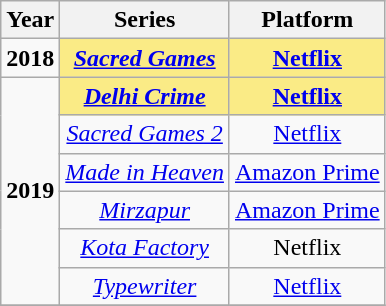<table class="wikitable sortable" style="text-align:center;">
<tr>
<th>Year</th>
<th>Series</th>
<th>Platform</th>
</tr>
<tr>
<td><strong>2018</strong></td>
<td style="background:#FAEB86;"><strong><em><a href='#'>Sacred Games</a></em></strong></td>
<td style="background:#FAEB86;"><strong><a href='#'>Netflix</a></strong></td>
</tr>
<tr>
<td rowspan=6><strong>2019</strong></td>
<td style="background:#FAEB86;"><strong><em><a href='#'>Delhi Crime</a></em></strong></td>
<td style="background:#FAEB86;"><strong><a href='#'>Netflix</a></strong></td>
</tr>
<tr>
<td><em><a href='#'>Sacred Games 2</a></em></td>
<td><a href='#'>Netflix</a></td>
</tr>
<tr>
<td><em><a href='#'>Made in Heaven</a></em></td>
<td><a href='#'>Amazon Prime</a></td>
</tr>
<tr>
<td><em><a href='#'>Mirzapur</a> </em></td>
<td><a href='#'>Amazon Prime</a></td>
</tr>
<tr>
<td><em><a href='#'>Kota Factory</a></em></td>
<td>Netflix</td>
</tr>
<tr>
<td><em><a href='#'>Typewriter</a></em></td>
<td><a href='#'>Netflix</a></td>
</tr>
<tr>
</tr>
</table>
